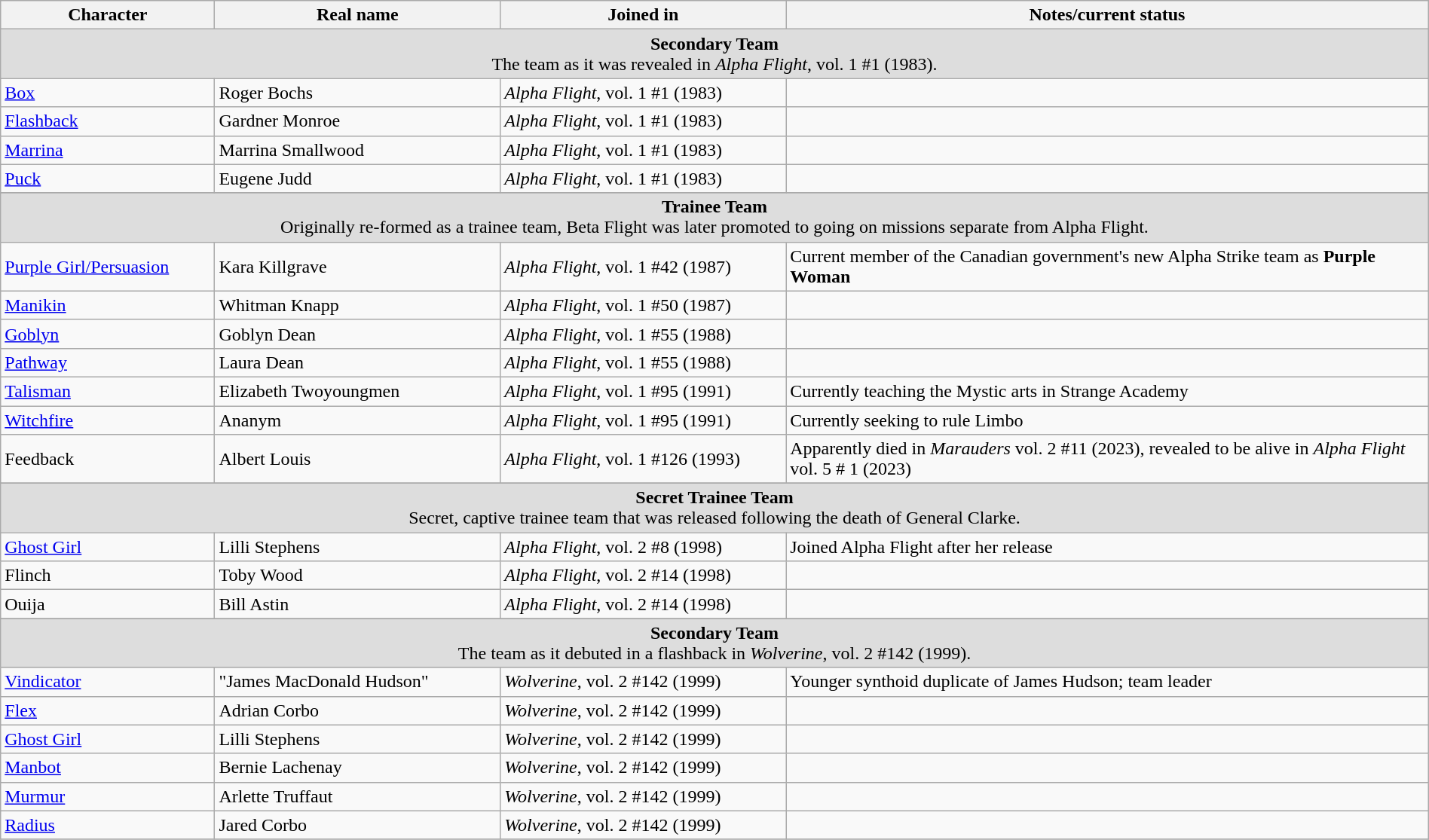<table class="wikitable" width=100%>
<tr>
<th width=15%>Character</th>
<th width=20%>Real name</th>
<th width=20%>Joined in</th>
<th width=45%>Notes/current status</th>
</tr>
<tr bgcolor="#DDDDDD">
<td colspan=4 align=center><strong>Secondary Team</strong><br>The team as it was revealed in <em>Alpha Flight</em>, vol. 1 #1 (1983).</td>
</tr>
<tr>
<td><a href='#'>Box</a></td>
<td>Roger Bochs</td>
<td><em>Alpha Flight</em>, vol. 1 #1 (1983)</td>
<td></td>
</tr>
<tr>
<td><a href='#'>Flashback</a></td>
<td>Gardner Monroe</td>
<td><em>Alpha Flight</em>, vol. 1 #1 (1983)</td>
<td></td>
</tr>
<tr>
<td><a href='#'>Marrina</a></td>
<td>Marrina Smallwood</td>
<td><em>Alpha Flight</em>, vol. 1 #1 (1983)</td>
<td></td>
</tr>
<tr>
<td><a href='#'>Puck</a></td>
<td>Eugene Judd</td>
<td><em>Alpha Flight</em>, vol. 1 #1 (1983)</td>
<td></td>
</tr>
<tr>
</tr>
<tr bgcolor="#DDDDDD">
<td colspan=4 align=center><strong>Trainee Team</strong><br>Originally re-formed as a trainee team, Beta Flight was later promoted to going on missions separate from Alpha Flight.</td>
</tr>
<tr>
<td><a href='#'>Purple Girl/Persuasion</a></td>
<td>Kara Killgrave</td>
<td><em>Alpha Flight</em>, vol. 1 #42 (1987)</td>
<td>Current member of the Canadian government's new Alpha Strike team as <strong>Purple Woman</strong></td>
</tr>
<tr>
<td><a href='#'>Manikin</a></td>
<td>Whitman Knapp</td>
<td><em>Alpha Flight</em>, vol. 1 #50 (1987)</td>
<td></td>
</tr>
<tr>
<td><a href='#'>Goblyn</a></td>
<td>Goblyn Dean</td>
<td><em>Alpha Flight</em>, vol. 1 #55 (1988)</td>
<td></td>
</tr>
<tr>
<td><a href='#'>Pathway</a></td>
<td>Laura Dean</td>
<td><em>Alpha Flight</em>, vol. 1 #55 (1988)</td>
<td></td>
</tr>
<tr>
<td><a href='#'>Talisman</a></td>
<td>Elizabeth Twoyoungmen</td>
<td><em>Alpha Flight</em>, vol. 1 #95 (1991)</td>
<td>Currently teaching the Mystic arts in Strange Academy</td>
</tr>
<tr>
<td><a href='#'>Witchfire</a></td>
<td>Ananym</td>
<td><em>Alpha Flight</em>, vol. 1 #95 (1991)</td>
<td>Currently seeking to rule Limbo</td>
</tr>
<tr>
<td>Feedback</td>
<td>Albert Louis</td>
<td><em>Alpha Flight</em>, vol. 1 #126 (1993)</td>
<td>Apparently died in <em>Marauders</em> vol. 2 #11 (2023), revealed to be alive in <em>Alpha Flight</em> vol. 5 # 1 (2023)</td>
</tr>
<tr>
</tr>
<tr bgcolor="#DDDDDD">
<td colspan=4 align=center><strong>Secret Trainee Team</strong><br>Secret, captive trainee team that was released following the death of General Clarke.</td>
</tr>
<tr>
<td><a href='#'>Ghost Girl</a></td>
<td>Lilli Stephens</td>
<td><em>Alpha Flight</em>, vol. 2 #8 (1998)</td>
<td>Joined Alpha Flight after her release</td>
</tr>
<tr>
<td>Flinch</td>
<td>Toby Wood</td>
<td><em>Alpha Flight</em>, vol. 2 #14 (1998)</td>
<td></td>
</tr>
<tr>
<td>Ouija</td>
<td>Bill Astin</td>
<td><em>Alpha Flight</em>, vol. 2 #14 (1998)</td>
<td></td>
</tr>
<tr>
</tr>
<tr bgcolor="#DDDDDD">
<td colspan=4 align=center><strong>Secondary Team</strong><br>The team as it debuted in a flashback in <em>Wolverine</em>, vol. 2 #142 (1999).</td>
</tr>
<tr>
<td><a href='#'>Vindicator</a></td>
<td>"James MacDonald Hudson"</td>
<td><em>Wolverine</em>, vol. 2 #142 (1999)</td>
<td>Younger synthoid duplicate of James Hudson; team leader</td>
</tr>
<tr>
<td><a href='#'>Flex</a></td>
<td>Adrian Corbo</td>
<td><em>Wolverine</em>, vol. 2 #142 (1999)</td>
<td></td>
</tr>
<tr>
<td><a href='#'>Ghost Girl</a></td>
<td>Lilli Stephens</td>
<td><em>Wolverine</em>, vol. 2 #142 (1999)</td>
<td></td>
</tr>
<tr>
<td><a href='#'>Manbot</a></td>
<td>Bernie Lachenay</td>
<td><em>Wolverine</em>, vol. 2 #142 (1999)</td>
<td></td>
</tr>
<tr>
<td><a href='#'>Murmur</a></td>
<td>Arlette Truffaut</td>
<td><em>Wolverine</em>, vol. 2 #142 (1999)</td>
<td></td>
</tr>
<tr>
<td><a href='#'>Radius</a></td>
<td>Jared Corbo</td>
<td><em>Wolverine</em>, vol. 2 #142 (1999)</td>
<td></td>
</tr>
<tr>
</tr>
</table>
